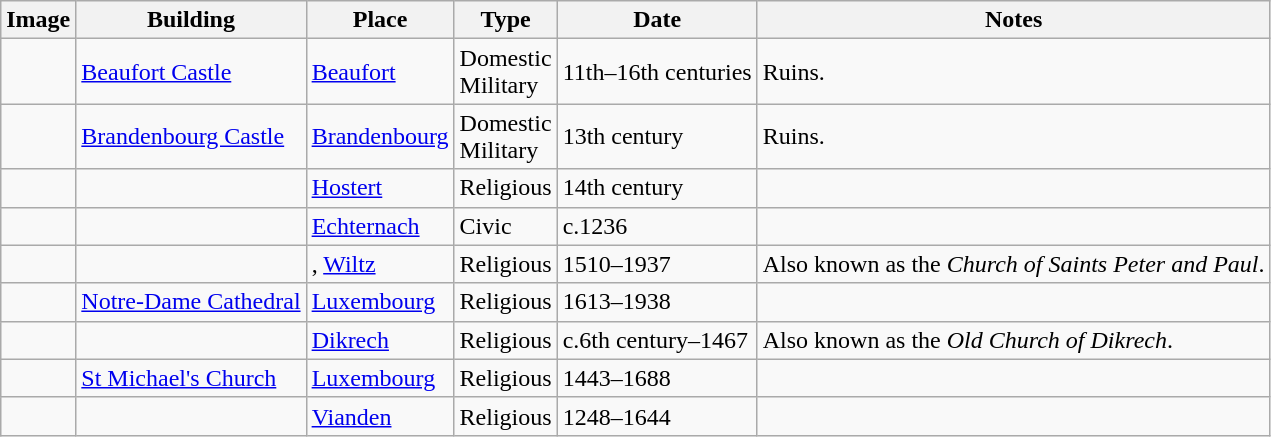<table class="wikitable sortable mw-collapsible mw-collapsed">
<tr>
<th>Image</th>
<th>Building</th>
<th>Place</th>
<th>Type</th>
<th>Date</th>
<th>Notes</th>
</tr>
<tr>
<td></td>
<td><a href='#'>Beaufort Castle</a></td>
<td><a href='#'>Beaufort</a></td>
<td>Domestic<br>Military</td>
<td>11th–16th centuries</td>
<td>Ruins.</td>
</tr>
<tr>
<td></td>
<td><a href='#'>Brandenbourg Castle</a></td>
<td><a href='#'>Brandenbourg</a></td>
<td>Domestic<br>Military</td>
<td>13th century</td>
<td>Ruins.</td>
</tr>
<tr>
<td></td>
<td></td>
<td><a href='#'>Hostert</a></td>
<td>Religious</td>
<td>14th century</td>
<td></td>
</tr>
<tr>
<td></td>
<td></td>
<td><a href='#'>Echternach</a></td>
<td>Civic</td>
<td>c.1236</td>
<td></td>
</tr>
<tr>
<td></td>
<td></td>
<td>, <a href='#'>Wiltz</a></td>
<td>Religious</td>
<td>1510–1937</td>
<td>Also known as the <em>Church of Saints Peter and Paul</em>.</td>
</tr>
<tr>
<td></td>
<td><a href='#'>Notre-Dame Cathedral</a></td>
<td><a href='#'>Luxembourg</a></td>
<td>Religious</td>
<td>1613–1938</td>
<td></td>
</tr>
<tr>
<td></td>
<td></td>
<td><a href='#'>Dikrech</a></td>
<td>Religious</td>
<td>c.6th century–1467</td>
<td>Also known as the <em>Old Church of Dikrech</em>.</td>
</tr>
<tr>
<td></td>
<td><a href='#'>St Michael's Church</a></td>
<td><a href='#'>Luxembourg</a></td>
<td>Religious</td>
<td>1443–1688</td>
<td></td>
</tr>
<tr>
<td></td>
<td></td>
<td><a href='#'>Vianden</a></td>
<td>Religious</td>
<td>1248–1644</td>
<td></td>
</tr>
</table>
